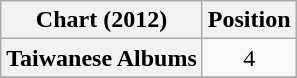<table class="wikitable plainrowheaders">
<tr>
<th>Chart (2012)</th>
<th>Position</th>
</tr>
<tr>
<th scope="row">Taiwanese Albums</th>
<td style="text-align:center;">4</td>
</tr>
<tr>
</tr>
</table>
